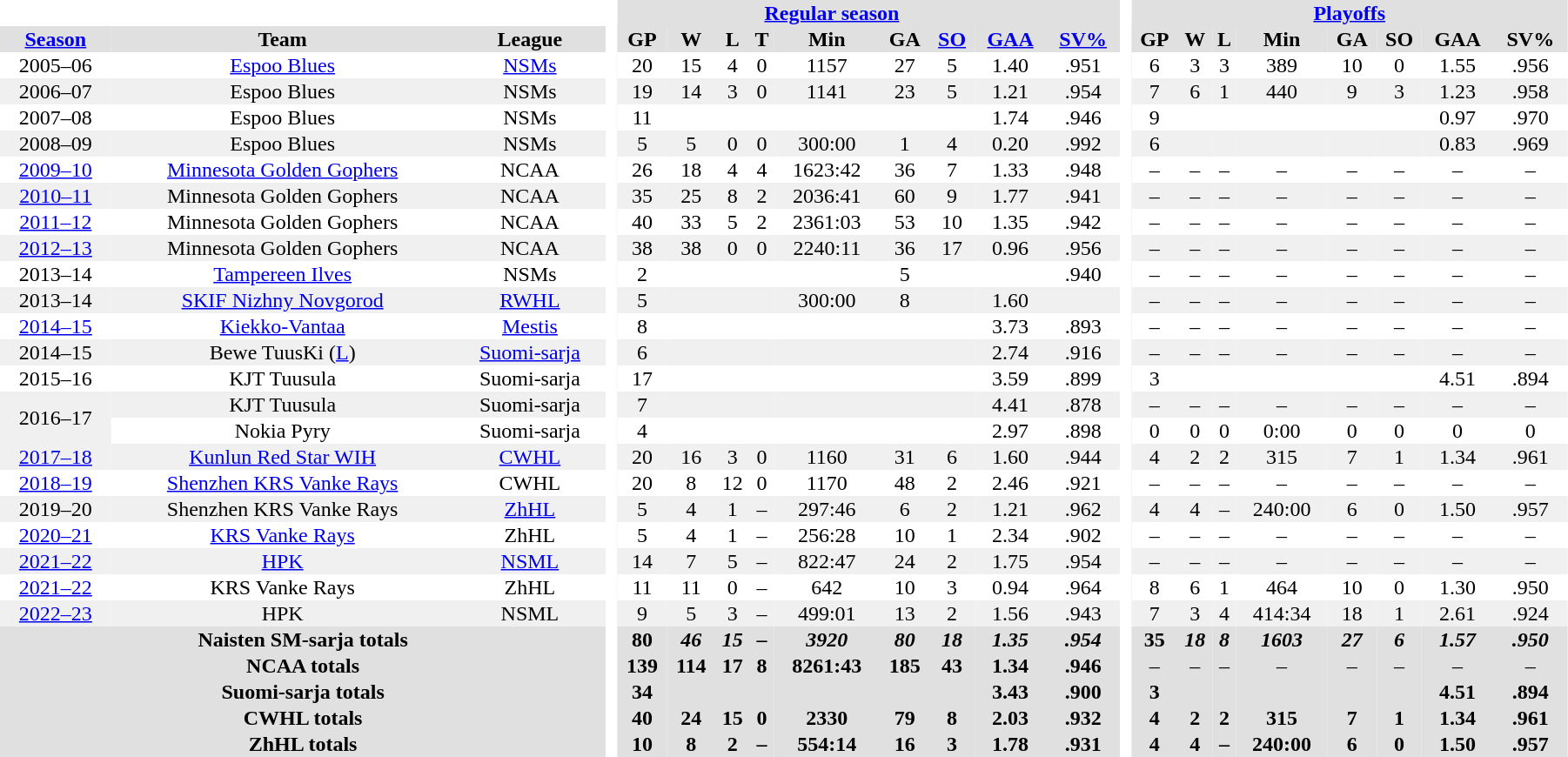<table BORDER="0" CELLPADDING="1" CELLSPACING="0" width="95%" style="text-align:center">
<tr bgcolor="#e0e0e0">
<th colspan="3" bgcolor="#ffffff"> </th>
<th rowspan="94" bgcolor="#ffffff"> </th>
<th colspan="8"><a href='#'>Regular season</a></th>
<td></td>
<th rowspan="94" bgcolor="#ffffff"> </th>
<th colspan="8"><a href='#'>Playoffs</a></th>
</tr>
<tr bgcolor="#e0e0e0">
<th><a href='#'>Season</a></th>
<th>Team</th>
<th>League</th>
<th>GP</th>
<th>W</th>
<th>L</th>
<th>T</th>
<th>Min</th>
<th>GA</th>
<th><a href='#'>SO</a></th>
<th><a href='#'>GAA</a></th>
<th><a href='#'>SV%</a></th>
<th>GP</th>
<th>W</th>
<th>L</th>
<th>Min</th>
<th>GA</th>
<th>SO</th>
<th>GAA</th>
<th>SV%</th>
</tr>
<tr>
<td>2005–06</td>
<td><a href='#'>Espoo Blues</a></td>
<td><a href='#'>NSMs</a></td>
<td>20</td>
<td>15</td>
<td>4</td>
<td>0</td>
<td>1157</td>
<td>27</td>
<td>5</td>
<td>1.40</td>
<td>.951</td>
<td>6</td>
<td>3</td>
<td>3</td>
<td>389</td>
<td>10</td>
<td>0</td>
<td>1.55</td>
<td>.956</td>
</tr>
<tr bgcolor="#f0f0f0">
<td>2006–07</td>
<td>Espoo Blues</td>
<td>NSMs</td>
<td>19</td>
<td>14</td>
<td>3</td>
<td>0</td>
<td>1141</td>
<td>23</td>
<td>5</td>
<td>1.21</td>
<td>.954</td>
<td>7</td>
<td>6</td>
<td>1</td>
<td>440</td>
<td>9</td>
<td>3</td>
<td>1.23</td>
<td>.958</td>
</tr>
<tr>
<td>2007–08</td>
<td>Espoo Blues</td>
<td>NSMs</td>
<td>11</td>
<td></td>
<td></td>
<td></td>
<td></td>
<td></td>
<td></td>
<td>1.74</td>
<td>.946</td>
<td>9</td>
<td></td>
<td></td>
<td></td>
<td></td>
<td></td>
<td>0.97</td>
<td>.970</td>
</tr>
<tr bgcolor="#f0f0f0">
<td>2008–09</td>
<td>Espoo Blues</td>
<td>NSMs</td>
<td>5</td>
<td>5</td>
<td>0</td>
<td>0</td>
<td>300:00</td>
<td>1</td>
<td>4</td>
<td>0.20</td>
<td>.992</td>
<td>6</td>
<td></td>
<td></td>
<td></td>
<td></td>
<td></td>
<td>0.83</td>
<td>.969</td>
</tr>
<tr>
<td><a href='#'>2009–10</a></td>
<td><a href='#'>Minnesota Golden Gophers</a></td>
<td>NCAA</td>
<td>26</td>
<td>18</td>
<td>4</td>
<td>4</td>
<td>1623:42</td>
<td>36</td>
<td>7</td>
<td>1.33</td>
<td>.948</td>
<td>–</td>
<td>–</td>
<td>–</td>
<td>–</td>
<td>–</td>
<td>–</td>
<td>–</td>
<td>–</td>
</tr>
<tr bgcolor="#f0f0f0">
<td><a href='#'>2010–11</a></td>
<td>Minnesota Golden Gophers</td>
<td>NCAA</td>
<td>35</td>
<td>25</td>
<td>8</td>
<td>2</td>
<td>2036:41</td>
<td>60</td>
<td>9</td>
<td>1.77</td>
<td>.941</td>
<td>–</td>
<td>–</td>
<td>–</td>
<td>–</td>
<td>–</td>
<td>–</td>
<td>–</td>
<td>–</td>
</tr>
<tr>
<td><a href='#'>2011–12</a></td>
<td>Minnesota Golden Gophers</td>
<td>NCAA</td>
<td>40</td>
<td>33</td>
<td>5</td>
<td>2</td>
<td>2361:03</td>
<td>53</td>
<td>10</td>
<td>1.35</td>
<td>.942</td>
<td>–</td>
<td>–</td>
<td>–</td>
<td>–</td>
<td>–</td>
<td>–</td>
<td>–</td>
<td>–</td>
</tr>
<tr bgcolor="#f0f0f0">
<td><a href='#'>2012–13</a></td>
<td>Minnesota Golden Gophers</td>
<td>NCAA</td>
<td>38</td>
<td>38</td>
<td>0</td>
<td>0</td>
<td>2240:11</td>
<td>36</td>
<td>17</td>
<td>0.96</td>
<td>.956</td>
<td>–</td>
<td>–</td>
<td>–</td>
<td>–</td>
<td>–</td>
<td>–</td>
<td>–</td>
<td>–</td>
</tr>
<tr>
<td>2013–14</td>
<td><a href='#'>Tampereen Ilves</a></td>
<td>NSMs</td>
<td>2</td>
<td></td>
<td></td>
<td></td>
<td></td>
<td>5</td>
<td></td>
<td></td>
<td>.940</td>
<td>–</td>
<td>–</td>
<td>–</td>
<td>–</td>
<td>–</td>
<td>–</td>
<td>–</td>
<td>–</td>
</tr>
<tr bgcolor="#f0f0f0">
<td>2013–14</td>
<td><a href='#'>SKIF Nizhny Novgorod</a></td>
<td><a href='#'>RWHL</a></td>
<td>5</td>
<td></td>
<td></td>
<td></td>
<td>300:00</td>
<td>8</td>
<td></td>
<td>1.60</td>
<td></td>
<td>–</td>
<td>–</td>
<td>–</td>
<td>–</td>
<td>–</td>
<td>–</td>
<td>–</td>
<td>–</td>
</tr>
<tr>
<td><a href='#'>2014–15</a></td>
<td><a href='#'>Kiekko-Vantaa</a></td>
<td><a href='#'>Mestis</a></td>
<td>8</td>
<td></td>
<td></td>
<td></td>
<td></td>
<td></td>
<td></td>
<td>3.73</td>
<td>.893</td>
<td>–</td>
<td>–</td>
<td>–</td>
<td>–</td>
<td>–</td>
<td>–</td>
<td>–</td>
<td>–</td>
</tr>
<tr bgcolor="#f0f0f0">
<td>2014–15</td>
<td>Bewe TuusKi (<a href='#'>L</a>)</td>
<td><a href='#'>Suomi-sarja</a></td>
<td>6</td>
<td></td>
<td></td>
<td></td>
<td></td>
<td></td>
<td></td>
<td>2.74</td>
<td>.916</td>
<td>–</td>
<td>–</td>
<td>–</td>
<td>–</td>
<td>–</td>
<td>–</td>
<td>–</td>
<td>–</td>
</tr>
<tr>
<td>2015–16</td>
<td>KJT Tuusula</td>
<td>Suomi-sarja</td>
<td>17</td>
<td></td>
<td></td>
<td></td>
<td></td>
<td></td>
<td></td>
<td>3.59</td>
<td>.899</td>
<td>3</td>
<td></td>
<td></td>
<td></td>
<td></td>
<td></td>
<td>4.51</td>
<td>.894</td>
</tr>
<tr bgcolor="#f0f0f0">
<td rowspan="2">2016–17</td>
<td>KJT Tuusula</td>
<td>Suomi-sarja</td>
<td>7</td>
<td></td>
<td></td>
<td></td>
<td></td>
<td></td>
<td></td>
<td>4.41</td>
<td>.878</td>
<td>–</td>
<td>–</td>
<td>–</td>
<td>–</td>
<td>–</td>
<td>–</td>
<td>–</td>
<td>–</td>
</tr>
<tr>
<td>Nokia Pyry</td>
<td>Suomi-sarja</td>
<td>4</td>
<td></td>
<td></td>
<td></td>
<td></td>
<td></td>
<td></td>
<td>2.97</td>
<td>.898</td>
<td>0</td>
<td>0</td>
<td>0</td>
<td>0:00</td>
<td>0</td>
<td>0</td>
<td>0</td>
<td>0</td>
</tr>
<tr bgcolor="#f0f0f0">
<td><a href='#'>2017–18</a></td>
<td><a href='#'>Kunlun Red Star WIH</a></td>
<td><a href='#'>CWHL</a></td>
<td>20</td>
<td>16</td>
<td>3</td>
<td>0</td>
<td>1160</td>
<td>31</td>
<td>6</td>
<td>1.60</td>
<td>.944</td>
<td>4</td>
<td>2</td>
<td>2</td>
<td>315</td>
<td>7</td>
<td>1</td>
<td>1.34</td>
<td>.961</td>
</tr>
<tr>
<td><a href='#'>2018–19</a></td>
<td><a href='#'>Shenzhen KRS Vanke Rays</a></td>
<td>CWHL</td>
<td>20</td>
<td>8</td>
<td>12</td>
<td>0</td>
<td>1170</td>
<td>48</td>
<td>2</td>
<td>2.46</td>
<td>.921</td>
<td>–</td>
<td>–</td>
<td>–</td>
<td>–</td>
<td>–</td>
<td>–</td>
<td>–</td>
<td>–</td>
</tr>
<tr bgcolor="#f0f0f0">
<td>2019–20</td>
<td>Shenzhen KRS Vanke Rays</td>
<td><a href='#'>ZhHL</a></td>
<td>5</td>
<td>4</td>
<td>1</td>
<td>–</td>
<td>297:46</td>
<td>6</td>
<td>2</td>
<td>1.21</td>
<td>.962</td>
<td>4</td>
<td>4</td>
<td>–</td>
<td>240:00</td>
<td>6</td>
<td>0</td>
<td>1.50</td>
<td>.957</td>
</tr>
<tr>
<td><a href='#'>2020–21</a></td>
<td><a href='#'>KRS Vanke Rays</a></td>
<td>ZhHL</td>
<td>5</td>
<td>4</td>
<td>1</td>
<td>–</td>
<td>256:28</td>
<td>10</td>
<td>1</td>
<td>2.34</td>
<td>.902</td>
<td>–</td>
<td>–</td>
<td>–</td>
<td>–</td>
<td>–</td>
<td>–</td>
<td>–</td>
<td>–</td>
</tr>
<tr bgcolor="#f0f0f0">
<td><a href='#'>2021–22</a></td>
<td><a href='#'>HPK</a></td>
<td><a href='#'>NSML</a></td>
<td>14</td>
<td>7</td>
<td>5</td>
<td>–</td>
<td>822:47</td>
<td>24</td>
<td>2</td>
<td>1.75</td>
<td>.954</td>
<td>–</td>
<td>–</td>
<td>–</td>
<td>–</td>
<td>–</td>
<td>–</td>
<td>–</td>
<td>–</td>
</tr>
<tr>
<td><a href='#'>2021–22</a></td>
<td>KRS Vanke Rays</td>
<td>ZhHL</td>
<td>11</td>
<td>11</td>
<td>0</td>
<td>–</td>
<td>642</td>
<td>10</td>
<td>3</td>
<td>0.94</td>
<td>.964</td>
<td>8</td>
<td>6</td>
<td>1</td>
<td>464</td>
<td>10</td>
<td>0</td>
<td>1.30</td>
<td>.950</td>
</tr>
<tr bgcolor="#f0f0f0">
<td><a href='#'>2022–23</a></td>
<td>HPK</td>
<td>NSML</td>
<td>9</td>
<td>5</td>
<td>3</td>
<td>–</td>
<td>499:01</td>
<td>13</td>
<td>2</td>
<td>1.56</td>
<td>.943</td>
<td>7</td>
<td>3</td>
<td>4</td>
<td>414:34</td>
<td>18</td>
<td>1</td>
<td>2.61</td>
<td>.924</td>
</tr>
<tr bgcolor="#e0e0e0">
<th colspan="3">Naisten SM-sarja totals</th>
<th>80</th>
<th><em>46</em></th>
<th><em>15</em></th>
<th>–</th>
<th><em>3920</em></th>
<th><em>80</em></th>
<th><em>18</em></th>
<th><em>1.35</em></th>
<th><em>.954</em></th>
<th>35</th>
<th><em>18</em></th>
<th><em>8</em></th>
<th><em>1603</em></th>
<th><em>27</em></th>
<th><em>6</em></th>
<th><em>1.57</em></th>
<th><em>.950</em></th>
</tr>
<tr bgcolor="#e0e0e0">
<th colspan="3">NCAA totals</th>
<th>139</th>
<th>114</th>
<th>17</th>
<th>8</th>
<th>8261:43</th>
<th>185</th>
<th>43</th>
<th>1.34</th>
<th>.946</th>
<td>–</td>
<td>–</td>
<td>–</td>
<td>–</td>
<td>–</td>
<td>–</td>
<td>–</td>
<td>–</td>
</tr>
<tr bgcolor="#e0e0e0">
<th colspan="3">Suomi-sarja totals</th>
<th>34</th>
<th></th>
<th></th>
<th></th>
<th></th>
<th></th>
<th></th>
<th>3.43</th>
<th>.900</th>
<th>3</th>
<th></th>
<th></th>
<th></th>
<th></th>
<th></th>
<th>4.51</th>
<th>.894</th>
</tr>
<tr bgcolor="#e0e0e0">
<th colspan="3">CWHL totals</th>
<th>40</th>
<th>24</th>
<th>15</th>
<th>0</th>
<th>2330</th>
<th>79</th>
<th>8</th>
<th>2.03</th>
<th>.932</th>
<th>4</th>
<th>2</th>
<th>2</th>
<th>315</th>
<th>7</th>
<th>1</th>
<th>1.34</th>
<th>.961</th>
</tr>
<tr bgcolor="#e0e0e0">
<th colspan="3">ZhHL totals</th>
<th>10</th>
<th>8</th>
<th>2</th>
<th>–</th>
<th>554:14</th>
<th>16</th>
<th>3</th>
<th>1.78</th>
<th>.931</th>
<th>4</th>
<th>4</th>
<th>–</th>
<th>240:00</th>
<th>6</th>
<th>0</th>
<th>1.50</th>
<th>.957</th>
</tr>
</table>
